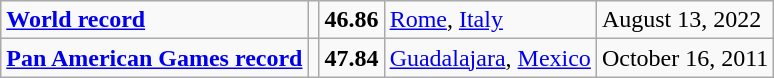<table class="wikitable">
<tr>
<td><strong><a href='#'>World record</a></strong></td>
<td></td>
<td><strong>46.86</strong></td>
<td><a href='#'>Rome</a>, <a href='#'>Italy</a></td>
<td>August 13, 2022</td>
</tr>
<tr>
<td><strong><a href='#'>Pan American Games record</a></strong></td>
<td></td>
<td><strong>47.84</strong></td>
<td><a href='#'>Guadalajara</a>, <a href='#'>Mexico</a></td>
<td>October 16, 2011</td>
</tr>
</table>
